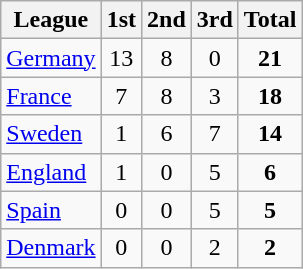<table class="wikitable sortable" style="text-align:center">
<tr>
<th>League</th>
<th>1st</th>
<th>2nd</th>
<th>3rd</th>
<th>Total</th>
</tr>
<tr>
<td align=left> <a href='#'>Germany</a></td>
<td>13</td>
<td>8</td>
<td>0</td>
<td><strong>21</strong></td>
</tr>
<tr>
<td align=left> <a href='#'>France</a></td>
<td>7</td>
<td>8</td>
<td>3</td>
<td><strong>18</strong></td>
</tr>
<tr>
<td align=left> <a href='#'>Sweden</a></td>
<td>1</td>
<td>6</td>
<td>7</td>
<td><strong>14</strong></td>
</tr>
<tr>
<td align=left> <a href='#'>England</a></td>
<td>1</td>
<td>0</td>
<td>5</td>
<td><strong>6</strong></td>
</tr>
<tr>
<td align=left> <a href='#'>Spain</a></td>
<td>0</td>
<td>0</td>
<td>5</td>
<td><strong>5</strong></td>
</tr>
<tr>
<td align=left> <a href='#'>Denmark</a></td>
<td>0</td>
<td>0</td>
<td>2</td>
<td><strong>2</strong></td>
</tr>
</table>
